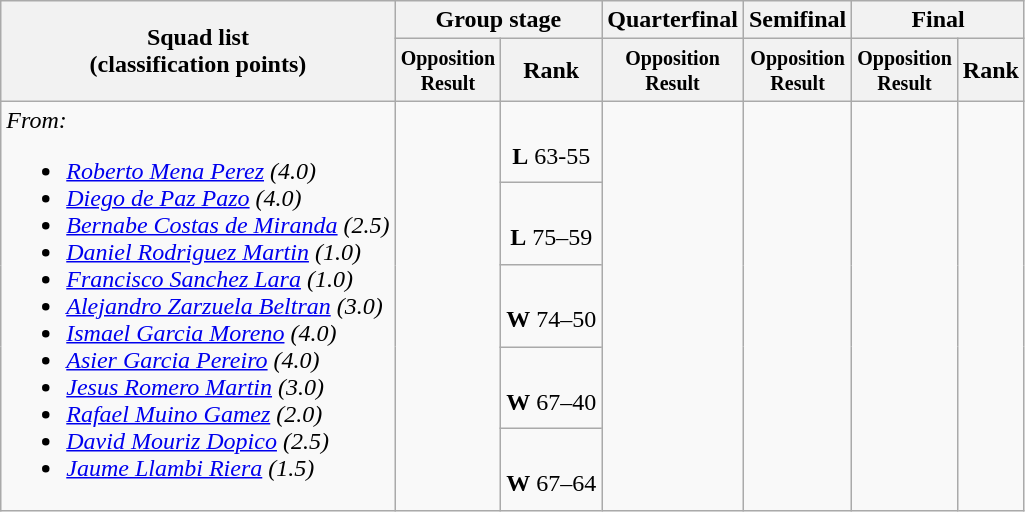<table class=wikitable>
<tr>
<th rowspan="2">Squad list<br>(classification points)</th>
<th colspan="2">Group stage</th>
<th>Quarterfinal</th>
<th>Semifinal</th>
<th colspan="2">Final</th>
</tr>
<tr>
<th style="line-height:1em"><small>Opposition<br>Result</small></th>
<th>Rank</th>
<th style="line-height:1em"><small>Opposition<br>Result</small></th>
<th style="line-height:1em"><small>Opposition<br>Result</small></th>
<th style="line-height:1em"><small>Opposition<br>Result</small></th>
<th>Rank</th>
</tr>
<tr>
<td rowspan="5"><em>From:<br><ul><li><a href='#'>Roberto Mena Perez</a> (4.0)</li><li><a href='#'>Diego de Paz Pazo</a> (4.0)</li><li><a href='#'>Bernabe Costas de Miranda</a> (2.5)</li><li><a href='#'>Daniel Rodriguez Martin</a> (1.0)</li><li><a href='#'>Francisco Sanchez Lara</a> (1.0)</li><li><a href='#'>Alejandro Zarzuela Beltran</a> (3.0)</li><li><a href='#'>Ismael Garcia Moreno</a> (4.0)</li><li><a href='#'>Asier Garcia Pereiro</a> (4.0)</li><li><a href='#'>Jesus Romero Martin</a> (3.0)</li><li><a href='#'>Rafael Muino Gamez</a> (2.0)</li><li><a href='#'>David Mouriz Dopico</a> (2.5)</li><li><a href='#'>Jaume Llambi Riera</a> (1.5)</li></ul></td>
<td style="text-align:center;" rowspan="5"></td>
<td style="text-align:center;"><br><strong>L</strong> 63-55</td>
<td style="text-align:center;" rowspan="5"></td>
<td style="text-align:center;" rowspan="5"></td>
<td style="text-align:center;" rowspan="5"></td>
<td style="text-align:center;" rowspan="5"></td>
</tr>
<tr>
<td style="text-align:center;"><br><strong>L</strong> 75–59</td>
</tr>
<tr>
<td style="text-align:center;"><br><strong>W</strong> 74–50</td>
</tr>
<tr>
<td style="text-align:center;"><br><strong>W</strong> 67–40</td>
</tr>
<tr>
<td style="text-align:center;"><br><strong>W</strong> 67–64</td>
</tr>
</table>
